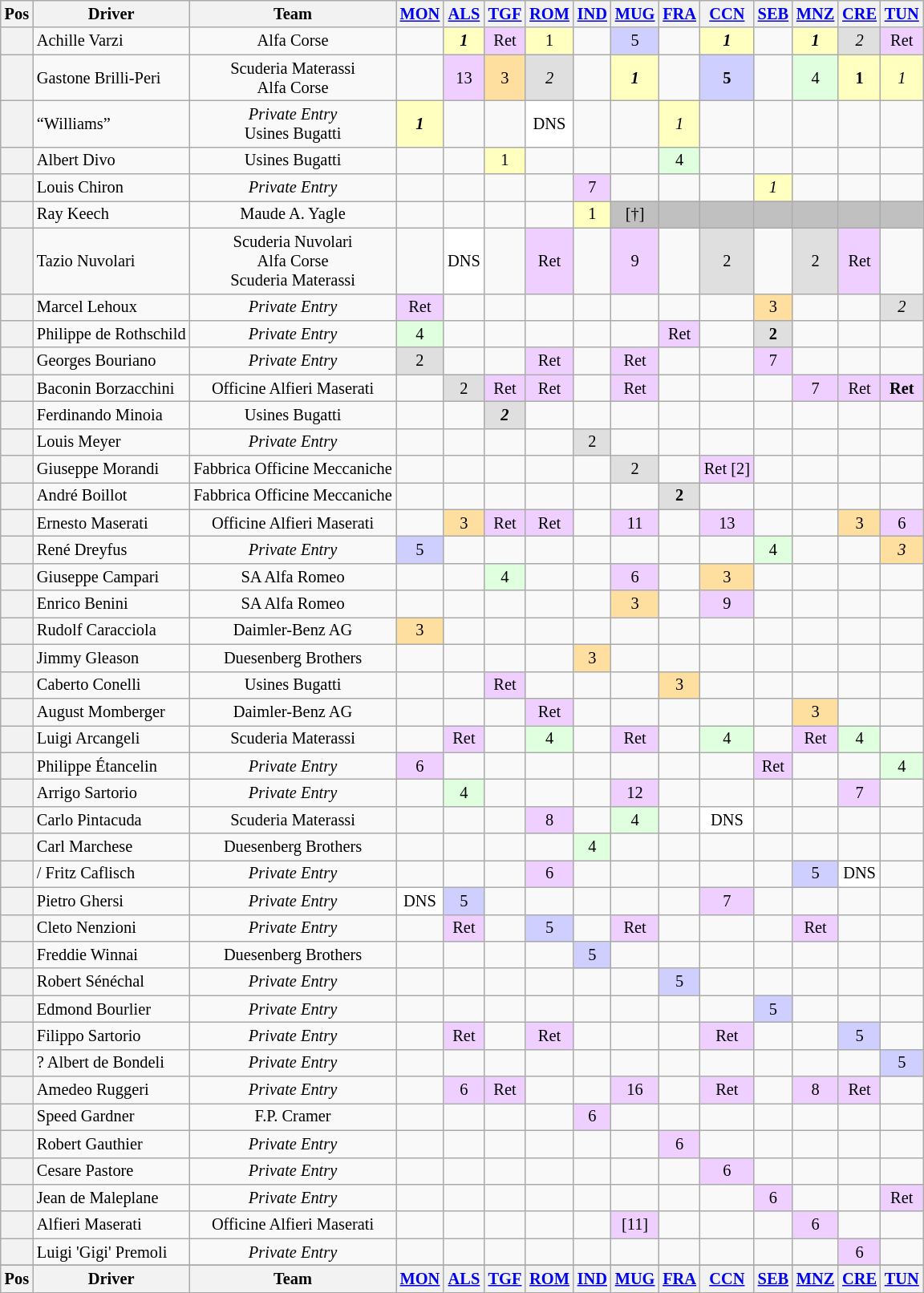<table class="wikitable" style="font-size: 85%; text-align:center">
<tr valign="top">
<th valign="middle">Pos</th>
<th valign="middle">Driver</th>
<th valign="middle">Team</th>
<th><a href='#'>MON</a><br></th>
<th><a href='#'>ALS</a><br></th>
<th><a href='#'>TGF</a><br></th>
<th><a href='#'>ROM</a><br></th>
<th><a href='#'>IND</a><br></th>
<th><a href='#'>MUG</a><br></th>
<th><a href='#'>FRA</a><br></th>
<th><a href='#'>CCN</a><br></th>
<th><a href='#'>SEB</a><br></th>
<th><a href='#'>MNZ</a><br></th>
<th><a href='#'>CRE</a><br></th>
<th><a href='#'>TUN</a><br></th>
</tr>
<tr>
<th></th>
<td align="left"> Achille Varzi</td>
<td>Alfa Corse</td>
<td></td>
<td style="background:#ffffbf;"><strong><em>1</em></strong></td>
<td style="background:#efcfff;">Ret</td>
<td style="background:#ffffbf;">1</td>
<td></td>
<td style="background:#cfcfff;">5</td>
<td></td>
<td style="background:#ffffbf;"><strong><em>1</em></strong></td>
<td></td>
<td style="background:#ffffbf;"><strong><em>1</em></strong></td>
<td style="background:#dfdfdf;"><em>2</em></td>
<td style="background:#efcfff;">Ret</td>
</tr>
<tr>
<th></th>
<td align="left"> Gastone Brilli-Peri</td>
<td>Scuderia Materassi<br>Alfa Corse</td>
<td></td>
<td style="background:#efcfff;">13</td>
<td style="background:#ffdf9f;">3</td>
<td style="background:#dfdfdf;"><em>2</em></td>
<td></td>
<td style="background:#ffffbf;"><strong><em>1</em></strong></td>
<td></td>
<td style="background:#cfcfff;"><strong>5</strong></td>
<td></td>
<td style="background:#dfffdf;">4</td>
<td style="background:#ffffbf;"><strong>1</strong></td>
<td style="background:#ffffbf;"><em>1</em></td>
</tr>
<tr>
<th></th>
<td align="left"> “Williams”</td>
<td><em>Private Entry</em><br>Usines Bugatti</td>
<td style="background:#ffffbf;"><strong><em>1</em></strong></td>
<td></td>
<td></td>
<td style="background:#ffffff;">DNS</td>
<td></td>
<td></td>
<td style="background:#ffffbf;"><em>1</em></td>
<td></td>
<td></td>
<td></td>
<td></td>
<td></td>
</tr>
<tr>
<th></th>
<td align="left"> Albert Divo</td>
<td>Usines Bugatti</td>
<td></td>
<td></td>
<td style="background:#ffffbf;">1</td>
<td></td>
<td></td>
<td></td>
<td style="background:#dfffdf;">4</td>
<td></td>
<td></td>
<td></td>
<td></td>
<td></td>
</tr>
<tr>
<th></th>
<td align="left"> Louis Chiron</td>
<td><em>Private Entry</em></td>
<td></td>
<td></td>
<td></td>
<td></td>
<td style="background:#efcfff;">7</td>
<td></td>
<td></td>
<td></td>
<td style="background:#ffffbf;"><em>1</em></td>
<td></td>
<td></td>
<td></td>
</tr>
<tr>
<th></th>
<td align="left"> Ray Keech</td>
<td>Maude A. Yagle</td>
<td></td>
<td></td>
<td></td>
<td></td>
<td style="background:#ffffbf;">1</td>
<td style="background:#C0C0C0;">[†]</td>
<td style="background:#C0C0C0;"></td>
<td style="background:#C0C0C0;"></td>
<td style="background:#C0C0C0;"></td>
<td style="background:#C0C0C0;"></td>
<td style="background:#C0C0C0;"></td>
<td style="background:#C0C0C0;"></td>
</tr>
<tr>
<th></th>
<td align="left"> Tazio Nuvolari</td>
<td>Scuderia Nuvolari <br>Alfa Corse<br>Scuderia Materassi</td>
<td></td>
<td style="background:#ffffff;">DNS</td>
<td></td>
<td style="background:#efcfff;">Ret</td>
<td></td>
<td style="background:#efcfff;">9</td>
<td></td>
<td style="background:#dfdfdf;">2</td>
<td></td>
<td style="background:#dfdfdf;">2</td>
<td style="background:#efcfff;">Ret</td>
<td></td>
</tr>
<tr>
<th></th>
<td align="left"> Marcel Lehoux</td>
<td><em>Private Entry</em></td>
<td style="background:#efcfff;">Ret</td>
<td></td>
<td></td>
<td></td>
<td></td>
<td></td>
<td></td>
<td></td>
<td style="background:#ffdf9f;">3</td>
<td></td>
<td></td>
<td style="background:#dfdfdf;"><em>2</em></td>
</tr>
<tr>
<th></th>
<td align="left"> Philippe de Rothschild</td>
<td><em>Private Entry</em></td>
<td style="background:#dfffdf;">4</td>
<td></td>
<td></td>
<td></td>
<td></td>
<td></td>
<td style="background:#efcfff;">Ret</td>
<td></td>
<td style="background:#dfdfdf;"><strong>2</strong></td>
<td></td>
<td></td>
<td></td>
</tr>
<tr>
<th></th>
<td align="left"> Georges Bouriano</td>
<td><em>Private Entry</em></td>
<td style="background:#dfdfdf;">2</td>
<td></td>
<td></td>
<td style="background:#efcfff;">Ret</td>
<td></td>
<td style="background:#efcfff;">Ret</td>
<td></td>
<td></td>
<td style="background:#efcfff;">7</td>
<td></td>
<td></td>
<td></td>
</tr>
<tr>
<th></th>
<td align="left"> Baconin Borzacchini</td>
<td>Officine Alfieri Maserati</td>
<td></td>
<td style="background:#dfdfdf;">2</td>
<td style="background:#efcfff;">Ret</td>
<td style="background:#efcfff;">Ret</td>
<td></td>
<td style="background:#efcfff;">Ret</td>
<td></td>
<td></td>
<td></td>
<td style="background:#efcfff;">7</td>
<td style="background:#efcfff;">Ret</td>
<td style="background:#efcfff;"><strong>Ret</strong></td>
</tr>
<tr>
<th></th>
<td align="left"> Ferdinando Minoia</td>
<td>Usines Bugatti</td>
<td></td>
<td></td>
<td style="background:#dfdfdf;"><strong><em>2</em></strong></td>
<td></td>
<td></td>
<td></td>
<td></td>
<td></td>
<td></td>
<td></td>
<td></td>
<td></td>
</tr>
<tr>
<th></th>
<td align="left"> Louis Meyer</td>
<td><em>Private Entry</em></td>
<td></td>
<td></td>
<td></td>
<td></td>
<td style="background:#dfdfdf;">2</td>
<td></td>
<td></td>
<td></td>
<td></td>
<td></td>
<td></td>
<td></td>
</tr>
<tr>
<th></th>
<td align="left"> Giuseppe Morandi</td>
<td>Fabbrica Officine Meccaniche</td>
<td></td>
<td></td>
<td></td>
<td></td>
<td></td>
<td style="background:#dfdfdf;">2</td>
<td></td>
<td style="background:#efcfff;">Ret [2]</td>
<td></td>
<td></td>
<td></td>
<td></td>
</tr>
<tr>
<th></th>
<td align="left"> André Boillot</td>
<td>Fabbrica Officine Meccaniche</td>
<td></td>
<td></td>
<td></td>
<td></td>
<td></td>
<td></td>
<td style="background:#dfdfdf;"><strong>2</strong></td>
<td></td>
<td></td>
<td></td>
<td></td>
<td></td>
</tr>
<tr>
<th></th>
<td align="left"> Ernesto Maserati</td>
<td>Officine Alfieri Maserati</td>
<td></td>
<td style="background:#ffdf9f;">3</td>
<td style="background:#efcfff;">Ret</td>
<td style="background:#efcfff;">Ret</td>
<td></td>
<td style="background:#efcfff;">11</td>
<td></td>
<td style="background:#efcfff;">13</td>
<td></td>
<td></td>
<td style="background:#ffdf9f;">3</td>
<td style="background:#efcfff;">6</td>
</tr>
<tr>
<th></th>
<td align="left"> René Dreyfus</td>
<td><em>Private Entry</em></td>
<td style="background:#cfcfff;">5</td>
<td></td>
<td></td>
<td></td>
<td></td>
<td></td>
<td></td>
<td></td>
<td style="background:#dfffdf;">4</td>
<td></td>
<td></td>
<td style="background:#ffdf9f;"><em>3</em></td>
</tr>
<tr>
<th></th>
<td align="left"> Giuseppe Campari</td>
<td>SA Alfa Romeo</td>
<td></td>
<td></td>
<td style="background:#dfffdf;">4</td>
<td></td>
<td></td>
<td style="background:#efcfff;">6</td>
<td></td>
<td style="background:#ffdf9f;">3</td>
<td></td>
<td></td>
<td></td>
<td></td>
</tr>
<tr>
<th></th>
<td align="left"> Enrico Benini</td>
<td>SA Alfa Romeo</td>
<td></td>
<td></td>
<td></td>
<td></td>
<td></td>
<td style="background:#ffdf9f;">3</td>
<td></td>
<td style="background:#efcfff;">9</td>
<td></td>
<td></td>
<td></td>
<td></td>
</tr>
<tr>
<th></th>
<td align="left"> Rudolf Caracciola</td>
<td>Daimler-Benz AG</td>
<td style="background:#ffdf9f;">3</td>
<td></td>
<td></td>
<td></td>
<td></td>
<td></td>
<td></td>
<td></td>
<td></td>
<td></td>
<td></td>
<td></td>
</tr>
<tr>
<th></th>
<td align="left"> Jimmy Gleason</td>
<td>Duesenberg Brothers</td>
<td></td>
<td></td>
<td></td>
<td></td>
<td style="background:#ffdf9f;">3</td>
<td></td>
<td></td>
<td></td>
<td></td>
<td></td>
<td></td>
<td></td>
</tr>
<tr>
<th></th>
<td align="left"> Caberto Conelli</td>
<td>Usines Bugatti</td>
<td></td>
<td></td>
<td style="background:#efcfff;">Ret</td>
<td></td>
<td></td>
<td></td>
<td style="background:#ffdf9f;">3</td>
<td></td>
<td></td>
<td></td>
<td></td>
<td></td>
</tr>
<tr>
<th></th>
<td align="left"> August Momberger</td>
<td>Daimler-Benz AG</td>
<td></td>
<td></td>
<td></td>
<td style="background:#efcfff;">Ret</td>
<td></td>
<td></td>
<td></td>
<td></td>
<td></td>
<td style="background:#ffdf9f;">3</td>
<td></td>
<td></td>
</tr>
<tr>
<th></th>
<td align="left"> Luigi Arcangeli</td>
<td>Scuderia Materassi</td>
<td></td>
<td style="background:#efcfff;">Ret</td>
<td></td>
<td style="background:#dfffdf;">4</td>
<td></td>
<td style="background:#efcfff;">Ret</td>
<td></td>
<td style="background:#dfffdf;">4</td>
<td></td>
<td style="background:#efcfff;">Ret</td>
<td style="background:#dfffdf;">4</td>
<td></td>
</tr>
<tr>
<th></th>
<td align="left"> Philippe Étancelin</td>
<td><em>Private Entry</em></td>
<td style="background:#efcfff;">6</td>
<td></td>
<td></td>
<td></td>
<td></td>
<td></td>
<td></td>
<td></td>
<td style="background:#efcfff;">Ret</td>
<td></td>
<td></td>
<td style="background:#dfffdf;">4</td>
</tr>
<tr>
<th></th>
<td align="left"> Arrigo Sartorio</td>
<td><em>Private Entry</em></td>
<td></td>
<td style="background:#dfffdf;">4</td>
<td></td>
<td></td>
<td></td>
<td style="background:#efcfff;">12</td>
<td></td>
<td></td>
<td></td>
<td></td>
<td style="background:#efcfff;">7</td>
<td></td>
</tr>
<tr>
<th></th>
<td align="left"> Carlo Pintacuda</td>
<td>Scuderia Materassi</td>
<td></td>
<td></td>
<td></td>
<td style="background:#efcfff;">8</td>
<td></td>
<td style="background:#dfffdf;">4</td>
<td></td>
<td style="background:#ffffff;">DNS</td>
<td></td>
<td></td>
<td></td>
<td></td>
</tr>
<tr>
<th></th>
<td align="left"> Carl Marchese</td>
<td>Duesenberg Brothers</td>
<td></td>
<td></td>
<td></td>
<td></td>
<td style="background:#dfffdf;">4</td>
<td></td>
<td></td>
<td></td>
<td></td>
<td></td>
<td></td>
<td></td>
</tr>
<tr>
<th></th>
<td align="left">/ Fritz Caflisch</td>
<td><em>Private Entry</em></td>
<td></td>
<td></td>
<td></td>
<td style="background:#efcfff;">6</td>
<td></td>
<td></td>
<td></td>
<td></td>
<td></td>
<td style="background:#cfcfff;">5</td>
<td style="background:#ffffff;">DNS</td>
<td></td>
</tr>
<tr>
<th></th>
<td align="left"> Pietro Ghersi</td>
<td><em>Private Entry</em></td>
<td style="background:#ffffff;">DNS</td>
<td style="background:#cfcfff;">5</td>
<td></td>
<td></td>
<td></td>
<td></td>
<td></td>
<td style="background:#efcfff;">7</td>
<td></td>
<td></td>
<td></td>
<td></td>
</tr>
<tr>
<th></th>
<td align="left"> Cleto Nenzioni</td>
<td><em>Private Entry</em></td>
<td></td>
<td style="background:#efcfff;">Ret</td>
<td></td>
<td style="background:#cfcfff;">5</td>
<td></td>
<td style="background:#efcfff;">Ret</td>
<td></td>
<td></td>
<td></td>
<td style="background:#efcfff;">Ret</td>
<td></td>
<td></td>
</tr>
<tr>
<th></th>
<td align="left"> Freddie Winnai</td>
<td>Duesenberg Brothers</td>
<td></td>
<td></td>
<td></td>
<td></td>
<td style="background:#cfcfff;">5</td>
<td></td>
<td></td>
<td></td>
<td></td>
<td></td>
<td></td>
<td></td>
</tr>
<tr>
<th></th>
<td align="left"> Robert Sénéchal</td>
<td><em>Private Entry</em></td>
<td></td>
<td></td>
<td></td>
<td></td>
<td></td>
<td></td>
<td style="background:#cfcfff;">5</td>
<td></td>
<td></td>
<td></td>
<td></td>
<td></td>
</tr>
<tr>
<th></th>
<td align="left"> Edmond Bourlier</td>
<td><em>Private Entry</em></td>
<td></td>
<td></td>
<td></td>
<td></td>
<td></td>
<td></td>
<td></td>
<td></td>
<td style="background:#cfcfff;">5</td>
<td></td>
<td></td>
<td></td>
</tr>
<tr>
<th></th>
<td align="left"> Filippo Sartorio</td>
<td><em>Private Entry</em></td>
<td></td>
<td style="background:#efcfff;">Ret</td>
<td></td>
<td style="background:#efcfff;">Ret</td>
<td></td>
<td></td>
<td></td>
<td style="background:#efcfff;">Ret</td>
<td></td>
<td></td>
<td style="background:#cfcfff;">5</td>
<td></td>
</tr>
<tr>
<th></th>
<td align="left">? Albert de Bondeli</td>
<td><em>Private Entry</em></td>
<td></td>
<td></td>
<td></td>
<td></td>
<td></td>
<td></td>
<td></td>
<td></td>
<td></td>
<td></td>
<td></td>
<td style="background:#cfcfff;">5</td>
</tr>
<tr>
<th></th>
<td align="left"> Amedeo Ruggeri</td>
<td><em>Private Entry</em></td>
<td></td>
<td style="background:#efcfff;">6</td>
<td style="background:#efcfff;">Ret</td>
<td></td>
<td></td>
<td style="background:#efcfff;">16</td>
<td></td>
<td style="background:#efcfff;">Ret</td>
<td></td>
<td style="background:#efcfff;">8</td>
<td style="background:#efcfff;">Ret</td>
<td></td>
</tr>
<tr>
<th></th>
<td align="left"> Speed Gardner</td>
<td>F.P. Cramer</td>
<td></td>
<td></td>
<td></td>
<td></td>
<td style="background:#efcfff;">6</td>
<td></td>
<td></td>
<td></td>
<td></td>
<td></td>
<td></td>
<td></td>
</tr>
<tr>
<th></th>
<td align="left"> Robert Gauthier</td>
<td><em>Private Entry</em></td>
<td></td>
<td></td>
<td></td>
<td></td>
<td></td>
<td></td>
<td style="background:#efcfff;">6</td>
<td></td>
<td></td>
<td></td>
<td></td>
<td></td>
</tr>
<tr>
<th></th>
<td align="left"> Cesare Pastore</td>
<td><em>Private Entry</em></td>
<td></td>
<td></td>
<td></td>
<td></td>
<td></td>
<td></td>
<td></td>
<td style="background:#efcfff;">6</td>
<td></td>
<td></td>
<td></td>
<td></td>
</tr>
<tr>
<th></th>
<td align="left"> Jean de Maleplane</td>
<td><em>Private Entry</em></td>
<td></td>
<td></td>
<td></td>
<td></td>
<td></td>
<td></td>
<td></td>
<td></td>
<td style="background:#efcfff;">6</td>
<td></td>
<td></td>
<td style="background:#efcfff;">Ret</td>
</tr>
<tr>
<th></th>
<td align="left"> Alfieri Maserati</td>
<td>Officine Alfieri Maserati</td>
<td></td>
<td></td>
<td></td>
<td></td>
<td></td>
<td style="background:#efcfff;">[11]</td>
<td></td>
<td></td>
<td></td>
<td style="background:#efcfff;">6</td>
<td></td>
<td></td>
</tr>
<tr>
<th></th>
<td align="left"> Luigi 'Gigi' Premoli</td>
<td><em>Private Entry</em></td>
<td></td>
<td></td>
<td></td>
<td></td>
<td></td>
<td></td>
<td></td>
<td></td>
<td></td>
<td></td>
<td style="background:#efcfff;">6</td>
<td></td>
</tr>
<tr>
</tr>
<tr valign="top">
<th valign="middle">Pos</th>
<th valign="middle">Driver</th>
<th valign="middle">Team</th>
<th><a href='#'>MON</a><br></th>
<th><a href='#'>ALS</a><br></th>
<th><a href='#'>TGF</a><br></th>
<th><a href='#'>ROM</a><br></th>
<th><a href='#'>IND</a><br></th>
<th><a href='#'>MUG</a><br></th>
<th><a href='#'>FRA</a><br></th>
<th><a href='#'>CCN</a><br></th>
<th><a href='#'>SEB</a><br></th>
<th><a href='#'>MNZ</a><br></th>
<th><a href='#'>CRE</a><br></th>
<th><a href='#'>TUN</a><br></th>
</tr>
</table>
